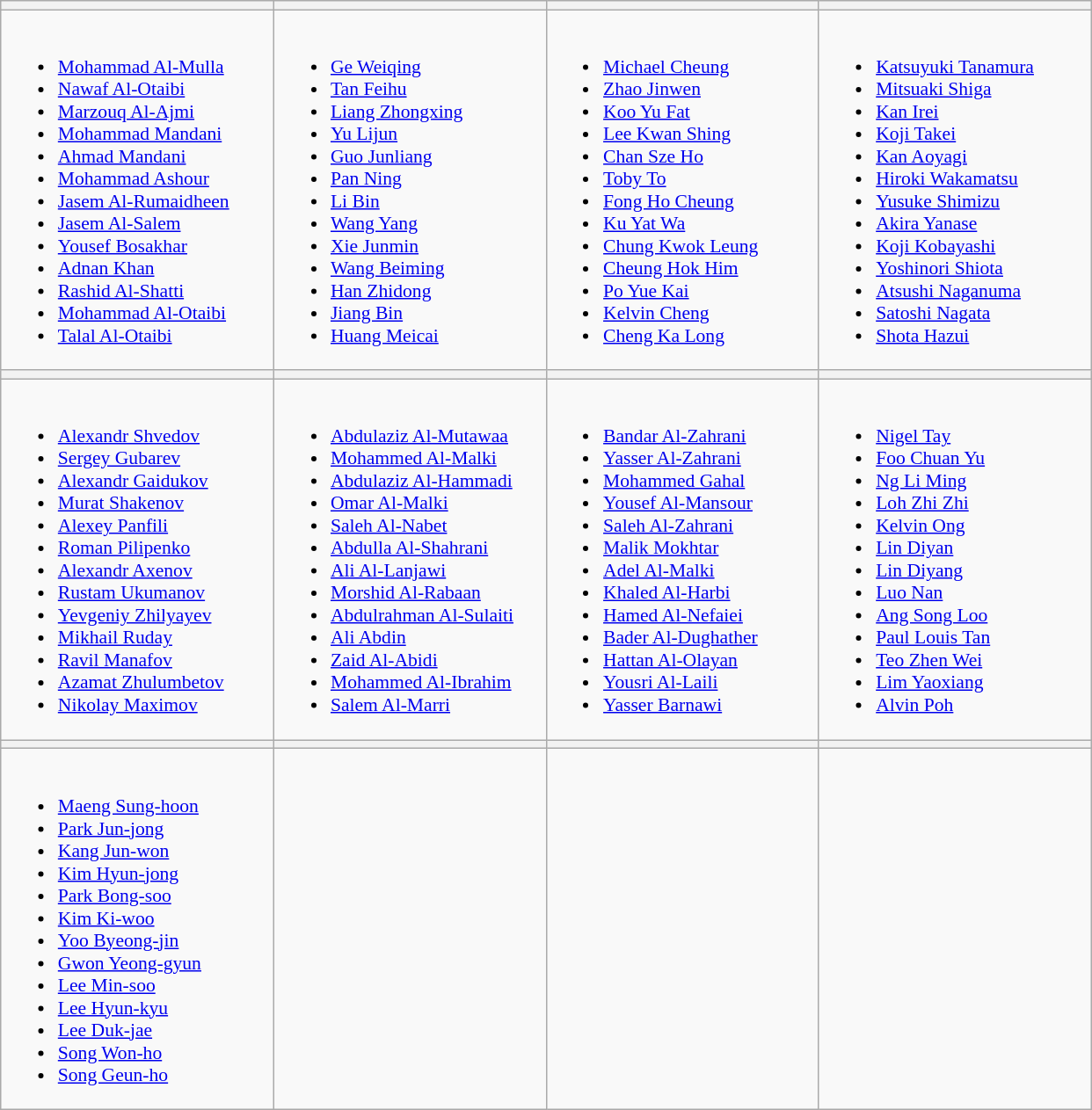<table class="wikitable" style="font-size:90%">
<tr>
<th width=200></th>
<th width=200></th>
<th width=200></th>
<th width=200></th>
</tr>
<tr>
<td valign=top><br><ul><li><a href='#'>Mohammad Al-Mulla</a></li><li><a href='#'>Nawaf Al-Otaibi</a></li><li><a href='#'>Marzouq Al-Ajmi</a></li><li><a href='#'>Mohammad Mandani</a></li><li><a href='#'>Ahmad Mandani</a></li><li><a href='#'>Mohammad Ashour</a></li><li><a href='#'>Jasem Al-Rumaidheen</a></li><li><a href='#'>Jasem Al-Salem</a></li><li><a href='#'>Yousef Bosakhar</a></li><li><a href='#'>Adnan Khan</a></li><li><a href='#'>Rashid Al-Shatti</a></li><li><a href='#'>Mohammad Al-Otaibi</a></li><li><a href='#'>Talal Al-Otaibi</a></li></ul></td>
<td valign=top><br><ul><li><a href='#'>Ge Weiqing</a></li><li><a href='#'>Tan Feihu</a></li><li><a href='#'>Liang Zhongxing</a></li><li><a href='#'>Yu Lijun</a></li><li><a href='#'>Guo Junliang</a></li><li><a href='#'>Pan Ning</a></li><li><a href='#'>Li Bin</a></li><li><a href='#'>Wang Yang</a></li><li><a href='#'>Xie Junmin</a></li><li><a href='#'>Wang Beiming</a></li><li><a href='#'>Han Zhidong</a></li><li><a href='#'>Jiang Bin</a></li><li><a href='#'>Huang Meicai</a></li></ul></td>
<td valign=top><br><ul><li><a href='#'>Michael Cheung</a></li><li><a href='#'>Zhao Jinwen</a></li><li><a href='#'>Koo Yu Fat</a></li><li><a href='#'>Lee Kwan Shing</a></li><li><a href='#'>Chan Sze Ho</a></li><li><a href='#'>Toby To</a></li><li><a href='#'>Fong Ho Cheung</a></li><li><a href='#'>Ku Yat Wa</a></li><li><a href='#'>Chung Kwok Leung</a></li><li><a href='#'>Cheung Hok Him</a></li><li><a href='#'>Po Yue Kai</a></li><li><a href='#'>Kelvin Cheng</a></li><li><a href='#'>Cheng Ka Long</a></li></ul></td>
<td valign=top><br><ul><li><a href='#'>Katsuyuki Tanamura</a></li><li><a href='#'>Mitsuaki Shiga</a></li><li><a href='#'>Kan Irei</a></li><li><a href='#'>Koji Takei</a></li><li><a href='#'>Kan Aoyagi</a></li><li><a href='#'>Hiroki Wakamatsu</a></li><li><a href='#'>Yusuke Shimizu</a></li><li><a href='#'>Akira Yanase</a></li><li><a href='#'>Koji Kobayashi</a></li><li><a href='#'>Yoshinori Shiota</a></li><li><a href='#'>Atsushi Naganuma</a></li><li><a href='#'>Satoshi Nagata</a></li><li><a href='#'>Shota Hazui</a></li></ul></td>
</tr>
<tr>
<th></th>
<th></th>
<th></th>
<th></th>
</tr>
<tr>
<td valign=top><br><ul><li><a href='#'>Alexandr Shvedov</a></li><li><a href='#'>Sergey Gubarev</a></li><li><a href='#'>Alexandr Gaidukov</a></li><li><a href='#'>Murat Shakenov</a></li><li><a href='#'>Alexey Panfili</a></li><li><a href='#'>Roman Pilipenko</a></li><li><a href='#'>Alexandr Axenov</a></li><li><a href='#'>Rustam Ukumanov</a></li><li><a href='#'>Yevgeniy Zhilyayev</a></li><li><a href='#'>Mikhail Ruday</a></li><li><a href='#'>Ravil Manafov</a></li><li><a href='#'>Azamat Zhulumbetov</a></li><li><a href='#'>Nikolay Maximov</a></li></ul></td>
<td valign=top><br><ul><li><a href='#'>Abdulaziz Al-Mutawaa</a></li><li><a href='#'>Mohammed Al-Malki</a></li><li><a href='#'>Abdulaziz Al-Hammadi</a></li><li><a href='#'>Omar Al-Malki</a></li><li><a href='#'>Saleh Al-Nabet</a></li><li><a href='#'>Abdulla Al-Shahrani</a></li><li><a href='#'>Ali Al-Lanjawi</a></li><li><a href='#'>Morshid Al-Rabaan</a></li><li><a href='#'>Abdulrahman Al-Sulaiti</a></li><li><a href='#'>Ali Abdin</a></li><li><a href='#'>Zaid Al-Abidi</a></li><li><a href='#'>Mohammed Al-Ibrahim</a></li><li><a href='#'>Salem Al-Marri</a></li></ul></td>
<td valign=top><br><ul><li><a href='#'>Bandar Al-Zahrani</a></li><li><a href='#'>Yasser Al-Zahrani</a></li><li><a href='#'>Mohammed Gahal</a></li><li><a href='#'>Yousef Al-Mansour</a></li><li><a href='#'>Saleh Al-Zahrani</a></li><li><a href='#'>Malik Mokhtar</a></li><li><a href='#'>Adel Al-Malki</a></li><li><a href='#'>Khaled Al-Harbi</a></li><li><a href='#'>Hamed Al-Nefaiei</a></li><li><a href='#'>Bader Al-Dughather</a></li><li><a href='#'>Hattan Al-Olayan</a></li><li><a href='#'>Yousri Al-Laili</a></li><li><a href='#'>Yasser Barnawi</a></li></ul></td>
<td valign=top><br><ul><li><a href='#'>Nigel Tay</a></li><li><a href='#'>Foo Chuan Yu</a></li><li><a href='#'>Ng Li Ming</a></li><li><a href='#'>Loh Zhi Zhi</a></li><li><a href='#'>Kelvin Ong</a></li><li><a href='#'>Lin Diyan</a></li><li><a href='#'>Lin Diyang</a></li><li><a href='#'>Luo Nan</a></li><li><a href='#'>Ang Song Loo</a></li><li><a href='#'>Paul Louis Tan</a></li><li><a href='#'>Teo Zhen Wei</a></li><li><a href='#'>Lim Yaoxiang</a></li><li><a href='#'>Alvin Poh</a></li></ul></td>
</tr>
<tr>
<th></th>
<th></th>
<th></th>
<th></th>
</tr>
<tr>
<td valign=top><br><ul><li><a href='#'>Maeng Sung-hoon</a></li><li><a href='#'>Park Jun-jong</a></li><li><a href='#'>Kang Jun-won</a></li><li><a href='#'>Kim Hyun-jong</a></li><li><a href='#'>Park Bong-soo</a></li><li><a href='#'>Kim Ki-woo</a></li><li><a href='#'>Yoo Byeong-jin</a></li><li><a href='#'>Gwon Yeong-gyun</a></li><li><a href='#'>Lee Min-soo</a></li><li><a href='#'>Lee Hyun-kyu</a></li><li><a href='#'>Lee Duk-jae</a></li><li><a href='#'>Song Won-ho</a></li><li><a href='#'>Song Geun-ho</a></li></ul></td>
<td valign=top></td>
<td valign=top></td>
<td valign=top></td>
</tr>
</table>
